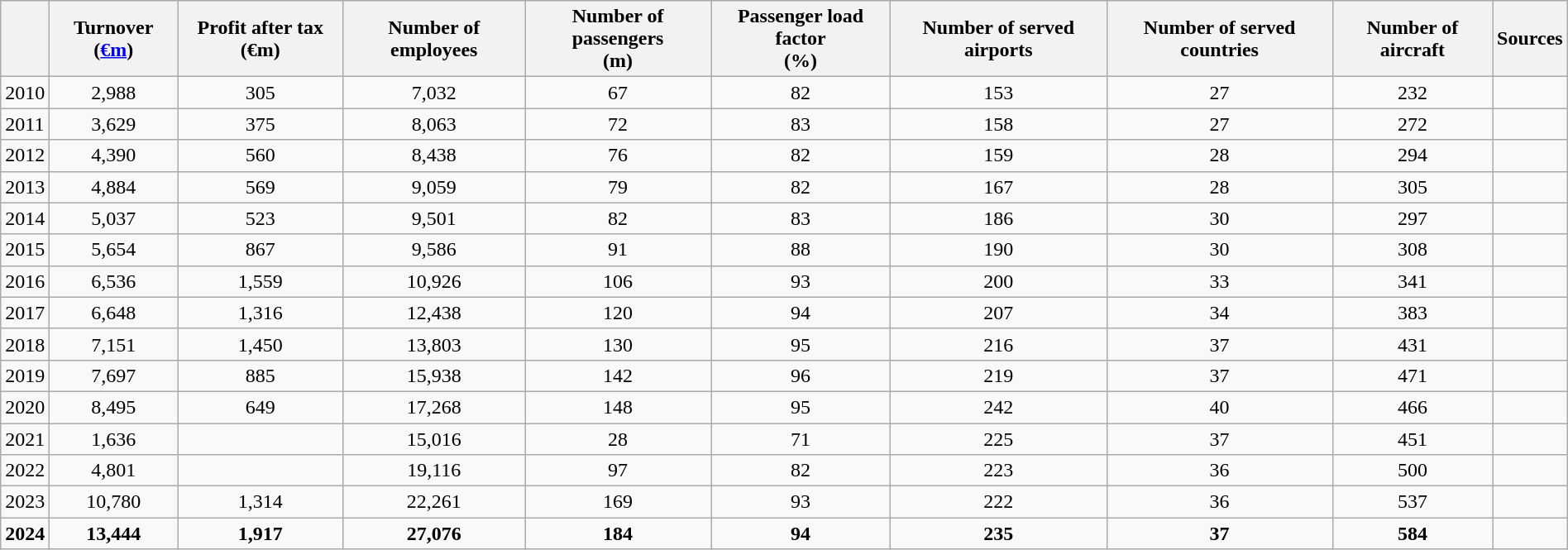<table class="wikitable" style="margin:auto;text-align:center;">
<tr>
<th></th>
<th>Turnover (<a href='#'>€m</a>)</th>
<th>Profit after tax (€m)</th>
<th>Number of employees</th>
<th>Number of passengers<br>(m)</th>
<th>Passenger load factor<br>(%)</th>
<th>Number of served airports</th>
<th>Number of served countries</th>
<th>Number of aircraft</th>
<th>Sources</th>
</tr>
<tr>
<td style="text-align:left;">2010</td>
<td>2,988</td>
<td>305</td>
<td>7,032</td>
<td>67</td>
<td>82</td>
<td>153</td>
<td>27</td>
<td>232</td>
<td></td>
</tr>
<tr>
<td style="text-align:left;">2011</td>
<td>3,629</td>
<td>375</td>
<td>8,063</td>
<td>72</td>
<td>83</td>
<td>158</td>
<td>27</td>
<td>272</td>
<td></td>
</tr>
<tr>
<td style="text-align:left;">2012</td>
<td>4,390</td>
<td>560</td>
<td>8,438</td>
<td>76</td>
<td>82</td>
<td>159</td>
<td>28</td>
<td>294</td>
<td></td>
</tr>
<tr>
<td style="text-align:left;">2013</td>
<td>4,884</td>
<td>569</td>
<td>9,059</td>
<td>79</td>
<td>82</td>
<td>167</td>
<td>28</td>
<td>305</td>
<td></td>
</tr>
<tr>
<td style="text-align:left;">2014</td>
<td>5,037</td>
<td>523</td>
<td>9,501</td>
<td>82</td>
<td>83</td>
<td>186</td>
<td>30</td>
<td>297</td>
<td></td>
</tr>
<tr>
<td style="text-align:left;">2015</td>
<td>5,654</td>
<td>867</td>
<td>9,586</td>
<td>91</td>
<td>88</td>
<td>190</td>
<td>30</td>
<td>308</td>
<td></td>
</tr>
<tr>
<td style="text-align:left;">2016</td>
<td>6,536</td>
<td>1,559</td>
<td>10,926</td>
<td>106</td>
<td>93</td>
<td>200</td>
<td>33</td>
<td>341</td>
<td></td>
</tr>
<tr>
<td style="text-align:left;">2017</td>
<td>6,648</td>
<td>1,316</td>
<td>12,438</td>
<td>120</td>
<td>94</td>
<td>207</td>
<td>34</td>
<td>383</td>
<td></td>
</tr>
<tr>
<td style="text-align:left;">2018</td>
<td>7,151</td>
<td>1,450</td>
<td>13,803</td>
<td>130</td>
<td>95</td>
<td>216</td>
<td>37</td>
<td>431</td>
<td></td>
</tr>
<tr>
<td>2019</td>
<td>7,697</td>
<td>885</td>
<td>15,938</td>
<td>142</td>
<td>96</td>
<td>219</td>
<td>37</td>
<td>471</td>
<td></td>
</tr>
<tr>
<td>2020</td>
<td>8,495</td>
<td>649</td>
<td>17,268</td>
<td>148</td>
<td>95</td>
<td>242</td>
<td>40</td>
<td>466</td>
<td></td>
</tr>
<tr>
<td>2021</td>
<td>1,636</td>
<td></td>
<td>15,016</td>
<td>28</td>
<td>71</td>
<td>225</td>
<td>37</td>
<td>451</td>
<td></td>
</tr>
<tr>
<td>2022</td>
<td>4,801</td>
<td></td>
<td>19,116</td>
<td>97</td>
<td>82</td>
<td>223</td>
<td>36</td>
<td>500</td>
<td></td>
</tr>
<tr>
<td>2023</td>
<td>10,780</td>
<td>1,314</td>
<td>22,261</td>
<td>169</td>
<td>93</td>
<td>222</td>
<td>36</td>
<td>537</td>
<td></td>
</tr>
<tr>
<td><strong>2024</strong></td>
<td><strong>13,444</strong></td>
<td><strong>1,917</strong></td>
<td><strong>27,076</strong></td>
<td><strong>184</strong></td>
<td><strong>94</strong></td>
<td><strong>235</strong></td>
<td><strong>37</strong></td>
<td><strong>584</strong></td>
<td></td>
</tr>
</table>
